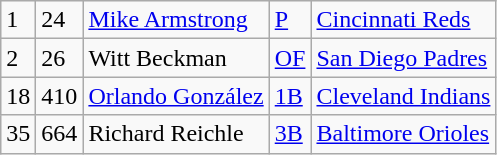<table class="wikitable">
<tr>
<td>1</td>
<td>24</td>
<td><a href='#'>Mike Armstrong</a></td>
<td><a href='#'>P</a></td>
<td><a href='#'>Cincinnati Reds</a></td>
</tr>
<tr>
<td>2</td>
<td>26</td>
<td>Witt Beckman</td>
<td><a href='#'>OF</a></td>
<td><a href='#'>San Diego Padres</a></td>
</tr>
<tr>
<td>18</td>
<td>410</td>
<td><a href='#'>Orlando González</a></td>
<td><a href='#'>1B</a></td>
<td><a href='#'>Cleveland Indians</a></td>
</tr>
<tr>
<td>35</td>
<td>664</td>
<td>Richard Reichle</td>
<td><a href='#'>3B</a></td>
<td><a href='#'>Baltimore Orioles</a></td>
</tr>
</table>
